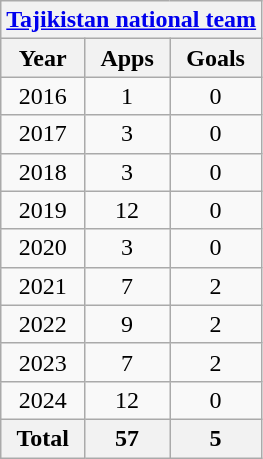<table class="wikitable" style="text-align:center">
<tr>
<th colspan=3><a href='#'>Tajikistan national team</a></th>
</tr>
<tr>
<th>Year</th>
<th>Apps</th>
<th>Goals</th>
</tr>
<tr>
<td>2016</td>
<td>1</td>
<td>0</td>
</tr>
<tr>
<td>2017</td>
<td>3</td>
<td>0</td>
</tr>
<tr>
<td>2018</td>
<td>3</td>
<td>0</td>
</tr>
<tr>
<td>2019</td>
<td>12</td>
<td>0</td>
</tr>
<tr>
<td>2020</td>
<td>3</td>
<td>0</td>
</tr>
<tr>
<td>2021</td>
<td>7</td>
<td>2</td>
</tr>
<tr>
<td>2022</td>
<td>9</td>
<td>2</td>
</tr>
<tr>
<td>2023</td>
<td>7</td>
<td>2</td>
</tr>
<tr>
<td>2024</td>
<td>12</td>
<td>0</td>
</tr>
<tr>
<th>Total</th>
<th>57</th>
<th>5</th>
</tr>
</table>
